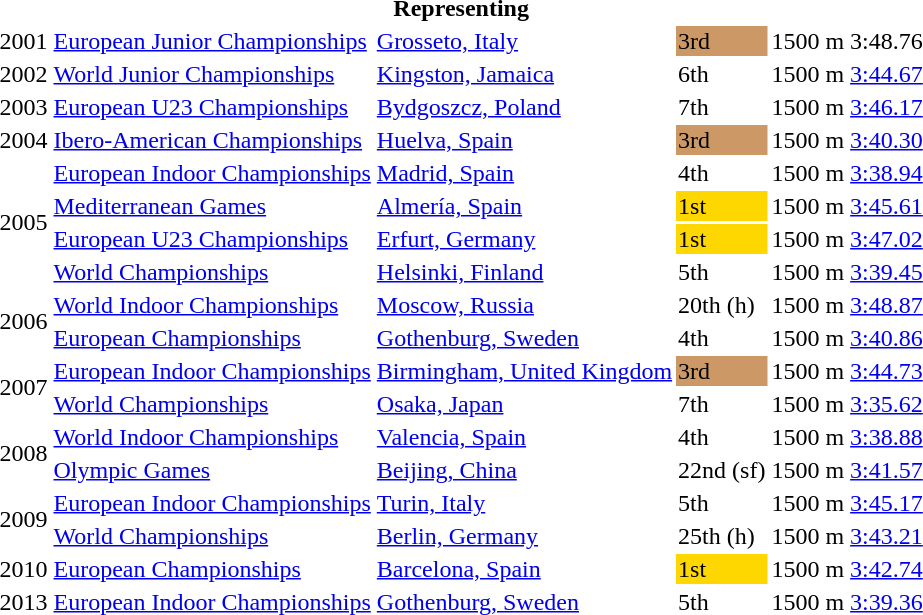<table>
<tr>
<th colspan="6">Representing </th>
</tr>
<tr>
<td>2001</td>
<td><a href='#'>European Junior Championships</a></td>
<td><a href='#'>Grosseto, Italy</a></td>
<td bgcolor=cc9966>3rd</td>
<td>1500 m</td>
<td>3:48.76</td>
</tr>
<tr>
<td>2002</td>
<td><a href='#'>World Junior Championships</a></td>
<td><a href='#'>Kingston, Jamaica</a></td>
<td>6th</td>
<td>1500 m</td>
<td><a href='#'>3:44.67</a></td>
</tr>
<tr>
<td>2003</td>
<td><a href='#'>European U23 Championships</a></td>
<td><a href='#'>Bydgoszcz, Poland</a></td>
<td>7th</td>
<td>1500 m</td>
<td><a href='#'>3:46.17</a></td>
</tr>
<tr>
<td>2004</td>
<td><a href='#'>Ibero-American Championships</a></td>
<td><a href='#'>Huelva, Spain</a></td>
<td bgcolor=cc9966>3rd</td>
<td>1500 m</td>
<td><a href='#'>3:40.30</a></td>
</tr>
<tr>
<td rowspan=4>2005</td>
<td><a href='#'>European Indoor Championships</a></td>
<td><a href='#'>Madrid, Spain</a></td>
<td>4th</td>
<td>1500 m</td>
<td><a href='#'>3:38.94</a></td>
</tr>
<tr>
<td><a href='#'>Mediterranean Games</a></td>
<td><a href='#'>Almería, Spain</a></td>
<td bgcolor=gold>1st</td>
<td>1500 m</td>
<td><a href='#'>3:45.61</a></td>
</tr>
<tr>
<td><a href='#'>European U23 Championships</a></td>
<td><a href='#'>Erfurt, Germany</a></td>
<td bgcolor=gold>1st</td>
<td>1500 m</td>
<td><a href='#'>3:47.02</a></td>
</tr>
<tr>
<td><a href='#'>World Championships</a></td>
<td><a href='#'>Helsinki, Finland</a></td>
<td>5th</td>
<td>1500 m</td>
<td><a href='#'>3:39.45</a></td>
</tr>
<tr>
<td rowspan=2>2006</td>
<td><a href='#'>World Indoor Championships</a></td>
<td><a href='#'>Moscow, Russia</a></td>
<td>20th (h)</td>
<td>1500 m</td>
<td><a href='#'>3:48.87</a></td>
</tr>
<tr>
<td><a href='#'>European Championships</a></td>
<td><a href='#'>Gothenburg, Sweden</a></td>
<td>4th</td>
<td>1500 m</td>
<td><a href='#'>3:40.86</a></td>
</tr>
<tr>
<td rowspan=2>2007</td>
<td><a href='#'>European Indoor Championships</a></td>
<td><a href='#'>Birmingham, United Kingdom</a></td>
<td bgcolor="cc9966">3rd</td>
<td>1500 m</td>
<td><a href='#'>3:44.73</a></td>
</tr>
<tr>
<td><a href='#'>World Championships</a></td>
<td><a href='#'>Osaka, Japan</a></td>
<td>7th</td>
<td>1500 m</td>
<td><a href='#'>3:35.62</a></td>
</tr>
<tr>
<td rowspan=2>2008</td>
<td><a href='#'>World Indoor Championships</a></td>
<td><a href='#'>Valencia, Spain</a></td>
<td>4th</td>
<td>1500 m</td>
<td><a href='#'>3:38.88</a></td>
</tr>
<tr>
<td><a href='#'>Olympic Games</a></td>
<td><a href='#'>Beijing, China</a></td>
<td>22nd (sf)</td>
<td>1500 m</td>
<td><a href='#'>3:41.57</a></td>
</tr>
<tr>
<td rowspan=2>2009</td>
<td><a href='#'>European Indoor Championships</a></td>
<td><a href='#'>Turin, Italy</a></td>
<td>5th</td>
<td>1500 m</td>
<td><a href='#'>3:45.17</a></td>
</tr>
<tr>
<td><a href='#'>World Championships</a></td>
<td><a href='#'>Berlin, Germany</a></td>
<td>25th (h)</td>
<td>1500 m</td>
<td><a href='#'>3:43.21</a></td>
</tr>
<tr>
<td>2010</td>
<td><a href='#'>European Championships</a></td>
<td><a href='#'>Barcelona, Spain</a></td>
<td bgcolor=gold>1st</td>
<td>1500 m</td>
<td><a href='#'>3:42.74</a></td>
</tr>
<tr>
<td>2013</td>
<td><a href='#'>European Indoor Championships</a></td>
<td><a href='#'>Gothenburg, Sweden</a></td>
<td>5th</td>
<td>1500 m</td>
<td><a href='#'>3:39.36</a></td>
</tr>
</table>
